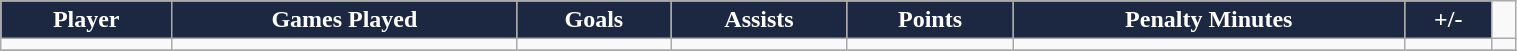<table class="wikitable" width="80%">
<tr align="center"  style="background:#1c2841;color:#FFFFFF;">
<td><strong>Player</strong></td>
<td><strong>Games Played</strong></td>
<td><strong>Goals</strong></td>
<td><strong>Assists</strong></td>
<td><strong>Points</strong></td>
<td><strong>Penalty Minutes</strong></td>
<td><strong>+/-</strong></td>
</tr>
<tr align="center" bgcolor="">
<td></td>
<td></td>
<td></td>
<td></td>
<td></td>
<td></td>
<td></td>
<td></td>
</tr>
<tr align="center" bgcolor="">
</tr>
</table>
